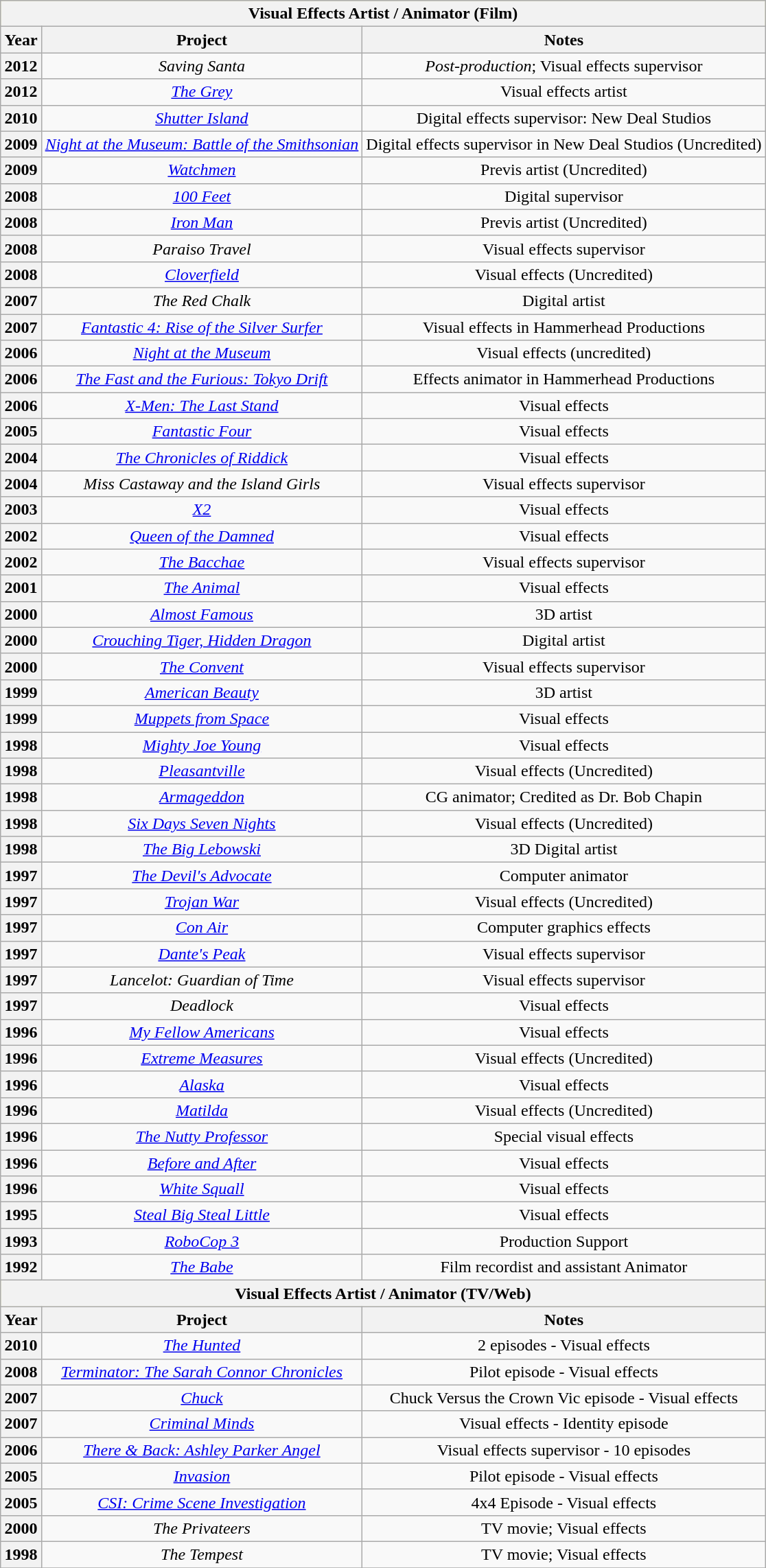<table class="wikitable" style="margin:1em auto; width=100%;">
<tr style="background-color:#ffff99">
<th colspan="3">Visual Effects Artist / Animator (Film)</th>
</tr>
<tr>
<th align="center"><strong>Year</strong></th>
<th align="center"><strong>Project</strong></th>
<th align="center"><strong>Notes</strong></th>
</tr>
<tr>
<th align="center">2012</th>
<td align="center"><em>Saving Santa</em></td>
<td align="center"><em>Post-production</em>; Visual effects supervisor</td>
</tr>
<tr>
<th align="center">2012</th>
<td align="center"><em><a href='#'>The Grey</a></em></td>
<td align="center">Visual effects artist</td>
</tr>
<tr>
<th align="center">2010</th>
<td align="center"><em><a href='#'>Shutter Island</a></em></td>
<td align="center">Digital effects supervisor: New Deal Studios</td>
</tr>
<tr>
<th align="center">2009</th>
<td align="center"><em><a href='#'>Night at the Museum: Battle of the Smithsonian</a></em></td>
<td align="center">Digital effects supervisor in New Deal Studios (Uncredited)</td>
</tr>
<tr>
<th align="center">2009</th>
<td align="center"><em><a href='#'>Watchmen</a></em></td>
<td align="center">Previs artist (Uncredited)</td>
</tr>
<tr>
<th align="center">2008</th>
<td align="center"><em><a href='#'>100 Feet</a></em></td>
<td align="center">Digital supervisor</td>
</tr>
<tr>
<th align="center">2008</th>
<td align="center"><em><a href='#'>Iron Man</a></em></td>
<td align="center">Previs artist (Uncredited)</td>
</tr>
<tr>
<th align="center">2008</th>
<td align="center"><em>Paraiso Travel</em></td>
<td align="center">Visual effects supervisor</td>
</tr>
<tr>
<th align="center">2008</th>
<td align="center"><em><a href='#'>Cloverfield</a></em></td>
<td align="center">Visual effects (Uncredited)</td>
</tr>
<tr>
<th align="center">2007</th>
<td align="center"><em>The Red Chalk</em></td>
<td align="center">Digital artist</td>
</tr>
<tr>
<th align="center">2007</th>
<td align="center"><em><a href='#'>Fantastic 4: Rise of the Silver Surfer</a></em></td>
<td align="center">Visual effects in Hammerhead Productions</td>
</tr>
<tr>
<th align="center">2006</th>
<td align="center"><em><a href='#'>Night at the Museum</a></em></td>
<td align="center">Visual effects (uncredited)</td>
</tr>
<tr>
<th align="center">2006</th>
<td align="center"><em><a href='#'>The Fast and the Furious: Tokyo Drift</a></em></td>
<td align="center">Effects animator in Hammerhead Productions</td>
</tr>
<tr>
<th align="center">2006</th>
<td align="center"><em><a href='#'>X-Men: The Last Stand</a></em></td>
<td align="center">Visual effects</td>
</tr>
<tr>
<th align="center">2005</th>
<td align="center"><em><a href='#'>Fantastic Four</a></em></td>
<td align="center">Visual effects</td>
</tr>
<tr>
<th align="center">2004</th>
<td align="center"><em><a href='#'>The Chronicles of Riddick</a></em></td>
<td align="center">Visual effects</td>
</tr>
<tr>
<th align="center">2004</th>
<td align="center"><em>Miss Castaway and the Island Girls</em></td>
<td align="center">Visual effects supervisor</td>
</tr>
<tr>
<th align="center">2003</th>
<td align="center"><em><a href='#'>X2</a></em></td>
<td align="center">Visual effects</td>
</tr>
<tr>
<th align="center">2002</th>
<td align="center"><em><a href='#'>Queen of the Damned</a></em></td>
<td align="center">Visual effects</td>
</tr>
<tr>
<th align="center">2002</th>
<td align="center"><em><a href='#'>The Bacchae</a></em></td>
<td align="center">Visual effects supervisor</td>
</tr>
<tr>
<th align="center">2001</th>
<td align="center"><em><a href='#'>The Animal</a></em></td>
<td align="center">Visual effects</td>
</tr>
<tr>
<th align="center">2000</th>
<td align="center"><em><a href='#'>Almost Famous</a></em></td>
<td align="center">3D artist</td>
</tr>
<tr>
<th align="center">2000</th>
<td align="center"><em><a href='#'>Crouching Tiger, Hidden Dragon</a></em></td>
<td align="center">Digital artist</td>
</tr>
<tr>
<th align="center">2000</th>
<td align="center"><em><a href='#'>The Convent</a></em></td>
<td align="center">Visual effects supervisor</td>
</tr>
<tr>
<th align="center">1999</th>
<td align="center"><em><a href='#'>American Beauty</a></em></td>
<td align="center">3D artist</td>
</tr>
<tr>
<th align="center">1999</th>
<td align="center"><em><a href='#'>Muppets from Space</a></em></td>
<td align="center">Visual effects</td>
</tr>
<tr>
<th align="center">1998</th>
<td align="center"><em><a href='#'>Mighty Joe Young</a></em></td>
<td align="center">Visual effects</td>
</tr>
<tr>
<th align="center">1998</th>
<td align="center"><em><a href='#'>Pleasantville</a></em></td>
<td align="center">Visual effects (Uncredited)</td>
</tr>
<tr>
<th align="center">1998</th>
<td align="center"><em><a href='#'>Armageddon</a></em></td>
<td align="center">CG animator; Credited as Dr. Bob Chapin</td>
</tr>
<tr>
<th align="center">1998</th>
<td align="center"><em><a href='#'>Six Days Seven Nights</a></em></td>
<td align="center">Visual effects (Uncredited)</td>
</tr>
<tr>
<th align="center">1998</th>
<td align="center"><em><a href='#'>The Big Lebowski</a></em></td>
<td align="center">3D Digital artist</td>
</tr>
<tr>
<th align="center">1997</th>
<td align="center"><em><a href='#'>The Devil's Advocate</a></em></td>
<td align="center">Computer animator</td>
</tr>
<tr>
<th align="center">1997</th>
<td align="center"><em><a href='#'>Trojan War</a></em></td>
<td align="center">Visual effects (Uncredited)</td>
</tr>
<tr>
<th align="center">1997</th>
<td align="center"><em><a href='#'>Con Air</a></em></td>
<td align="center">Computer graphics effects</td>
</tr>
<tr>
<th align="center">1997</th>
<td align="center"><em><a href='#'>Dante's Peak</a></em></td>
<td align="center">Visual effects supervisor</td>
</tr>
<tr>
<th align="center">1997</th>
<td align="center"><em>Lancelot: Guardian of Time</em></td>
<td align="center">Visual effects supervisor</td>
</tr>
<tr>
<th align="center">1997</th>
<td align="center"><em>Deadlock</em></td>
<td align="center">Visual effects</td>
</tr>
<tr>
<th align="center">1996</th>
<td align="center"><em><a href='#'>My Fellow Americans</a></em></td>
<td align="center">Visual effects</td>
</tr>
<tr>
<th align="center">1996</th>
<td align="center"><em><a href='#'>Extreme Measures</a></em></td>
<td align="center">Visual effects (Uncredited)</td>
</tr>
<tr>
<th align="center">1996</th>
<td align="center"><em><a href='#'>Alaska</a></em></td>
<td align="center">Visual effects</td>
</tr>
<tr>
<th align="center">1996</th>
<td align="center"><em><a href='#'>Matilda</a></em></td>
<td align="center">Visual effects (Uncredited)</td>
</tr>
<tr>
<th align="center">1996</th>
<td align="center"><em><a href='#'>The Nutty Professor</a></em></td>
<td align="center">Special visual effects</td>
</tr>
<tr>
<th align="center">1996</th>
<td align="center"><em><a href='#'>Before and After</a></em></td>
<td align="center">Visual effects</td>
</tr>
<tr>
<th align="center">1996</th>
<td align="center"><em><a href='#'>White Squall</a></em></td>
<td align="center">Visual effects</td>
</tr>
<tr>
<th align="center">1995</th>
<td align="center"><em><a href='#'>Steal Big Steal Little</a></em></td>
<td align="center">Visual effects</td>
</tr>
<tr>
<th align="center">1993</th>
<td align="center"><em><a href='#'>RoboCop 3</a></em></td>
<td align="center">Production Support</td>
</tr>
<tr>
<th align="center">1992</th>
<td align="center"><em><a href='#'>The Babe</a></em></td>
<td align="center">Film recordist and assistant Animator</td>
</tr>
<tr style="background-color:#ffff99">
<th align="center" colspan="3">Visual Effects Artist / Animator (TV/Web)</th>
</tr>
<tr>
<th align="center"><strong>Year</strong></th>
<th align="center"><strong>Project</strong></th>
<th align="center"><strong>Notes</strong></th>
</tr>
<tr>
<th align="center">2010</th>
<td align="center"><em><a href='#'>The Hunted</a></em></td>
<td align="center">2 episodes - Visual effects</td>
</tr>
<tr>
<th align="center">2008</th>
<td align="center"><em><a href='#'>Terminator: The Sarah Connor Chronicles</a></em></td>
<td align="center">Pilot episode - Visual effects</td>
</tr>
<tr>
<th align="center">2007</th>
<td align="center"><em><a href='#'>Chuck</a></em></td>
<td align="center">Chuck Versus the Crown Vic episode - Visual effects</td>
</tr>
<tr>
<th align="center">2007</th>
<td align="center"><em><a href='#'>Criminal Minds</a></em></td>
<td align="center">Visual effects - Identity episode</td>
</tr>
<tr>
<th align="center">2006</th>
<td align="center"><em><a href='#'>There & Back: Ashley Parker Angel</a></em></td>
<td align="center">Visual effects supervisor - 10 episodes</td>
</tr>
<tr>
<th align="center">2005</th>
<td align="center"><em><a href='#'>Invasion</a></em></td>
<td align="center">Pilot episode - Visual effects</td>
</tr>
<tr>
<th align="center">2005</th>
<td align="center"><em><a href='#'>CSI: Crime Scene Investigation</a></em></td>
<td align="center">4x4 Episode - Visual effects</td>
</tr>
<tr>
<th align="center">2000</th>
<td align="center"><em>The Privateers</em></td>
<td align="center">TV movie; Visual effects</td>
</tr>
<tr>
<th align="center">1998</th>
<td align="center"><em>The Tempest</em></td>
<td align="center">TV movie; Visual effects</td>
</tr>
<tr>
</tr>
</table>
